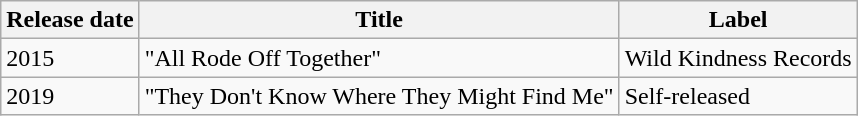<table class="wikitable">
<tr>
<th><strong>Release date</strong></th>
<th><strong>Title</strong></th>
<th><strong>Label</strong></th>
</tr>
<tr>
<td>2015</td>
<td>"All Rode Off Together"</td>
<td>Wild Kindness Records</td>
</tr>
<tr>
<td>2019</td>
<td>"They Don't Know Where They Might Find Me"</td>
<td>Self-released</td>
</tr>
</table>
